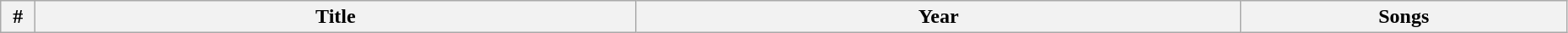<table class="wikitable plainrowheaders" style="width:98%;">
<tr>
<th width="20">#</th>
<th>Title</th>
<th>Year</th>
<th width="250">Songs<br>


</th>
</tr>
</table>
